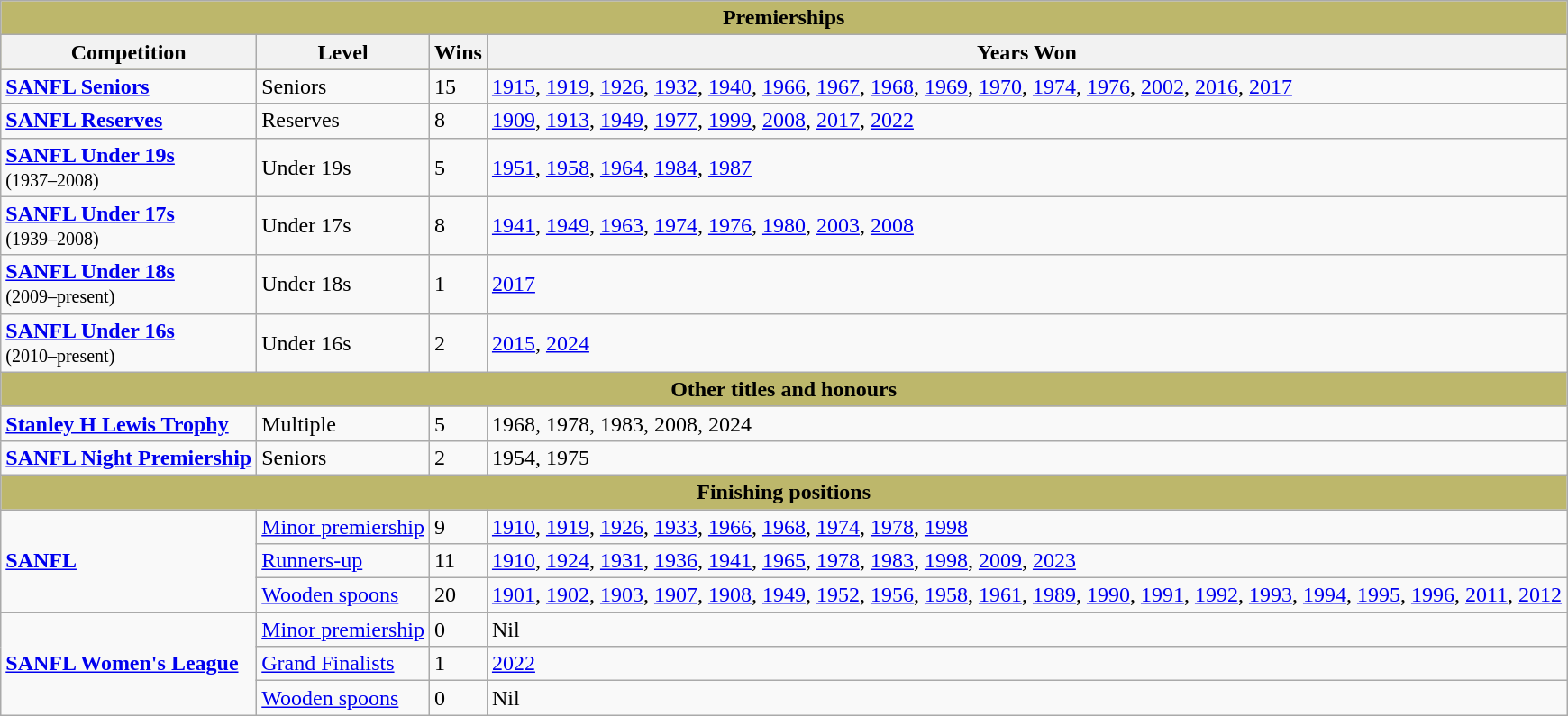<table class="wikitable">
<tr>
<td colspan="4" style="background:#bdb76b;" align="center"><strong>Premierships</strong></td>
</tr>
<tr style="background:#bdb76b;">
<th>Competition</th>
<th>Level</th>
<th>Wins</th>
<th>Years Won</th>
</tr>
<tr>
<td><strong><a href='#'>SANFL Seniors</a></strong></td>
<td>Seniors</td>
<td>15</td>
<td><a href='#'>1915</a>, <a href='#'>1919</a>, <a href='#'>1926</a>, <a href='#'>1932</a>, <a href='#'>1940</a>, <a href='#'>1966</a>, <a href='#'>1967</a>, <a href='#'>1968</a>, <a href='#'>1969</a>, <a href='#'>1970</a>, <a href='#'>1974</a>, <a href='#'>1976</a>, <a href='#'>2002</a>, <a href='#'>2016</a>, <a href='#'>2017</a></td>
</tr>
<tr>
<td><strong><a href='#'>SANFL Reserves</a></strong></td>
<td>Reserves</td>
<td>8</td>
<td><a href='#'>1909</a>, <a href='#'>1913</a>, <a href='#'>1949</a>, <a href='#'>1977</a>, <a href='#'>1999</a>, <a href='#'>2008</a>, <a href='#'>2017</a>, <a href='#'>2022</a></td>
</tr>
<tr>
<td><strong><a href='#'>SANFL Under 19s</a></strong><br><small>(1937–2008)</small></td>
<td>Under 19s</td>
<td>5</td>
<td><a href='#'>1951</a>, <a href='#'>1958</a>, <a href='#'>1964</a>, <a href='#'>1984</a>, <a href='#'>1987</a></td>
</tr>
<tr>
<td><strong><a href='#'>SANFL Under 17s</a></strong><br><small>(1939–2008)</small></td>
<td>Under 17s</td>
<td>8</td>
<td><a href='#'>1941</a>, <a href='#'>1949</a>, <a href='#'>1963</a>, <a href='#'>1974</a>, <a href='#'>1976</a>, <a href='#'>1980</a>, <a href='#'>2003</a>, <a href='#'>2008</a></td>
</tr>
<tr>
<td><strong><a href='#'>SANFL Under 18s</a></strong><br><small>(2009–present)</small></td>
<td>Under 18s</td>
<td>1</td>
<td><a href='#'>2017</a></td>
</tr>
<tr>
<td><strong><a href='#'>SANFL Under 16s</a></strong><br><small>(2010–present)</small></td>
<td>Under 16s</td>
<td>2</td>
<td><a href='#'>2015</a>, <a href='#'>2024</a></td>
</tr>
<tr>
<td colspan="4" style="background:#bdb76b;" align="center"><strong>Other titles and honours</strong></td>
</tr>
<tr>
<td><strong><a href='#'>Stanley H Lewis Trophy</a></strong></td>
<td>Multiple</td>
<td>5</td>
<td>1968, 1978, 1983, 2008, 2024</td>
</tr>
<tr>
<td><strong><a href='#'>SANFL Night Premiership</a></strong></td>
<td>Seniors</td>
<td>2</td>
<td>1954, 1975</td>
</tr>
<tr>
<td colspan="4" style="background:#bdb76b;" align="center"><strong>Finishing positions</strong></td>
</tr>
<tr>
<td rowspan=3 scope="row" style="text-align: left"><strong><a href='#'>SANFL</a></strong></td>
<td><a href='#'>Minor premiership</a></td>
<td>9</td>
<td><a href='#'>1910</a>, <a href='#'>1919</a>, <a href='#'>1926</a>, <a href='#'>1933</a>, <a href='#'>1966</a>, <a href='#'>1968</a>, <a href='#'>1974</a>, <a href='#'>1978</a>, <a href='#'>1998</a></td>
</tr>
<tr>
<td><a href='#'>Runners-up</a></td>
<td>11</td>
<td><a href='#'>1910</a>, <a href='#'>1924</a>, <a href='#'>1931</a>, <a href='#'>1936</a>, <a href='#'>1941</a>, <a href='#'>1965</a>, <a href='#'>1978</a>, <a href='#'>1983</a>, <a href='#'>1998</a>, <a href='#'>2009</a>, <a href='#'>2023</a></td>
</tr>
<tr>
<td><a href='#'>Wooden spoons</a></td>
<td>20</td>
<td><a href='#'>1901</a>, <a href='#'>1902</a>, <a href='#'>1903</a>, <a href='#'>1907</a>, <a href='#'>1908</a>, <a href='#'>1949</a>, <a href='#'>1952</a>, <a href='#'>1956</a>, <a href='#'>1958</a>, <a href='#'>1961</a>, <a href='#'>1989</a>, <a href='#'>1990</a>, <a href='#'>1991</a>, <a href='#'>1992</a>, <a href='#'>1993</a>, <a href='#'>1994</a>, <a href='#'>1995</a>, <a href='#'>1996</a>, <a href='#'>2011</a>, <a href='#'>2012</a></td>
</tr>
<tr>
<td rowspan=3 scope="row" style="text-align: left"><strong><a href='#'>SANFL Women's League</a></strong></td>
<td><a href='#'>Minor premiership</a></td>
<td>0</td>
<td>Nil</td>
</tr>
<tr>
<td><a href='#'>Grand Finalists</a></td>
<td>1</td>
<td><a href='#'>2022</a></td>
</tr>
<tr>
<td><a href='#'>Wooden spoons</a></td>
<td>0</td>
<td>Nil</td>
</tr>
</table>
